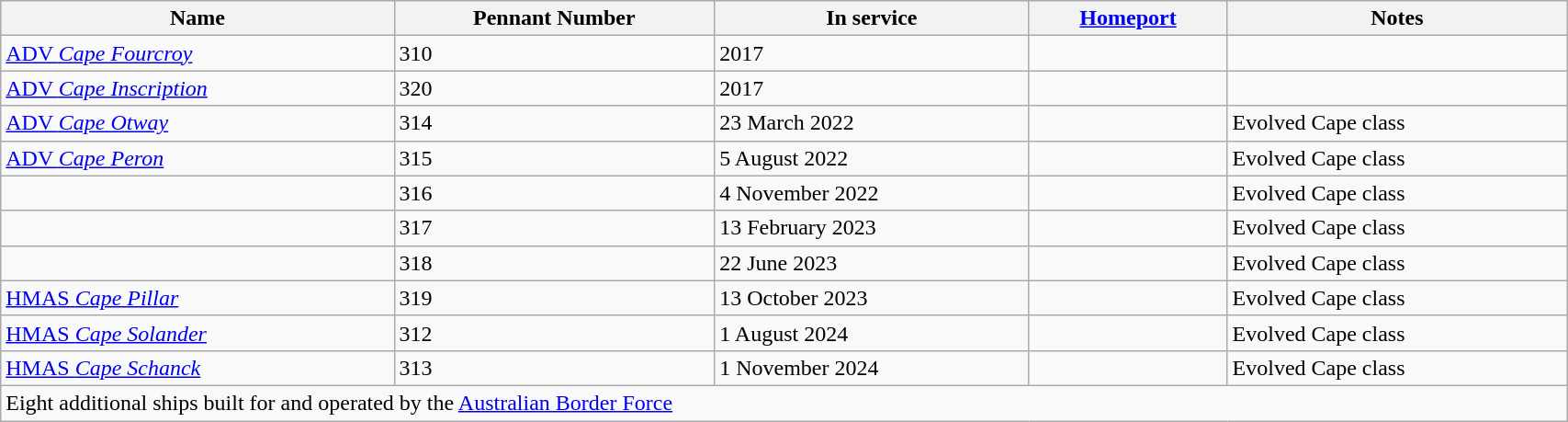<table class="wikitable" width="90%" style="text-align: left">
<tr bgcolor="lavender">
<th>Name</th>
<th>Pennant Number</th>
<th>In service</th>
<th><a href='#'>Homeport</a></th>
<th>Notes</th>
</tr>
<tr>
<td valign="top"><a href='#'>ADV <em>Cape Fourcroy</em></a></td>
<td>310</td>
<td>2017</td>
<td></td>
<td></td>
</tr>
<tr>
<td valign="top"><a href='#'>ADV <em>Cape Inscription</em></a></td>
<td>320</td>
<td>2017</td>
<td></td>
<td></td>
</tr>
<tr>
<td valign="top"><a href='#'>ADV <em>Cape Otway</em></a></td>
<td>314</td>
<td>23 March 2022</td>
<td></td>
<td>Evolved Cape class</td>
</tr>
<tr>
<td><a href='#'>ADV <em>Cape Peron</em></a></td>
<td>315</td>
<td>5 August 2022</td>
<td></td>
<td>Evolved Cape class</td>
</tr>
<tr>
<td></td>
<td>316</td>
<td>4 November  2022</td>
<td></td>
<td>Evolved Cape class</td>
</tr>
<tr>
<td></td>
<td>317</td>
<td>13 February 2023</td>
<td></td>
<td>Evolved Cape class</td>
</tr>
<tr>
<td></td>
<td>318</td>
<td>22 June 2023</td>
<td></td>
<td>Evolved Cape class</td>
</tr>
<tr>
<td><a href='#'>HMAS <em>Cape Pillar</em></a></td>
<td>319</td>
<td>13 October 2023</td>
<td></td>
<td>Evolved Cape class</td>
</tr>
<tr>
<td><a href='#'>HMAS <em>Cape Solander</em></a></td>
<td>312</td>
<td>1 August 2024</td>
<td></td>
<td>Evolved Cape class</td>
</tr>
<tr>
<td><a href='#'>HMAS <em>Cape Schanck</em></a></td>
<td>313</td>
<td>1 November 2024</td>
<td></td>
<td>Evolved Cape class</td>
</tr>
<tr>
<td colspan="5" style="text-align: left;">Eight additional ships built for and operated by the <a href='#'>Australian Border Force</a></td>
</tr>
</table>
